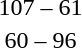<table style="text-align:center;">
<tr>
<th width=200></th>
<th width=100></th>
<th width=200></th>
<th></th>
</tr>
<tr>
<td align=right><strong></strong></td>
<td>107 – 61</td>
<td align=left></td>
</tr>
<tr>
<td align=right></td>
<td>60 – 96</td>
<td align=left><strong></strong></td>
</tr>
</table>
